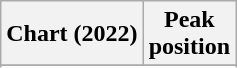<table class="wikitable sortable plainrowheaders" style="text-align:center">
<tr>
<th scope="col">Chart (2022)</th>
<th scope="col">Peak<br>position</th>
</tr>
<tr>
</tr>
<tr>
</tr>
<tr>
</tr>
<tr>
</tr>
<tr>
</tr>
</table>
